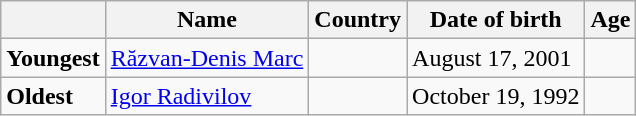<table class="wikitable">
<tr>
<th></th>
<th>Name</th>
<th>Country</th>
<th>Date of birth</th>
<th>Age</th>
</tr>
<tr>
<td><strong>Youngest</strong></td>
<td><a href='#'>Răzvan-Denis Marc</a></td>
<td></td>
<td>August 17, 2001</td>
<td></td>
</tr>
<tr>
<td><strong>Oldest</strong></td>
<td><a href='#'>Igor Radivilov</a></td>
<td></td>
<td>October 19, 1992</td>
<td></td>
</tr>
</table>
